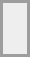<table border="0" cellpadding="4" cellspacing="4" style="margin:auto; border:2px solid #9d9d9d; background:#eee;">
<tr>
<td><br><div></div></td>
</tr>
</table>
